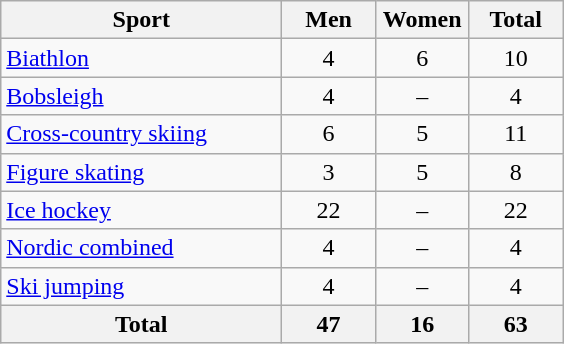<table class="wikitable sortable" style="text-align:center;">
<tr>
<th width=180>Sport</th>
<th width=55>Men</th>
<th width=55>Women</th>
<th width=55>Total</th>
</tr>
<tr>
<td align=left><a href='#'>Biathlon</a></td>
<td>4</td>
<td>6</td>
<td>10</td>
</tr>
<tr>
<td align=left><a href='#'>Bobsleigh</a></td>
<td>4</td>
<td>–</td>
<td>4</td>
</tr>
<tr>
<td align=left><a href='#'>Cross-country skiing</a></td>
<td>6</td>
<td>5</td>
<td>11</td>
</tr>
<tr>
<td align=left><a href='#'>Figure skating</a></td>
<td>3</td>
<td>5</td>
<td>8</td>
</tr>
<tr>
<td align=left><a href='#'>Ice hockey</a></td>
<td>22</td>
<td>–</td>
<td>22</td>
</tr>
<tr>
<td align=left><a href='#'>Nordic combined</a></td>
<td>4</td>
<td>–</td>
<td>4</td>
</tr>
<tr>
<td align=left><a href='#'>Ski jumping</a></td>
<td>4</td>
<td>–</td>
<td>4</td>
</tr>
<tr>
<th>Total</th>
<th>47</th>
<th>16</th>
<th>63</th>
</tr>
</table>
